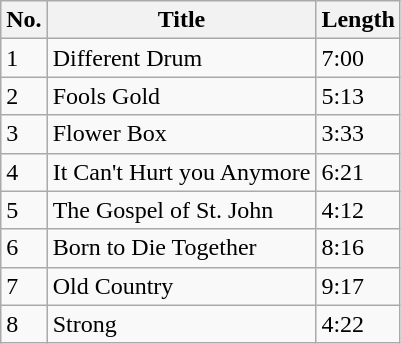<table class="wikitable">
<tr>
<th>No.</th>
<th>Title</th>
<th>Length</th>
</tr>
<tr>
<td>1</td>
<td>Different Drum</td>
<td>7:00</td>
</tr>
<tr>
<td>2</td>
<td>Fools Gold</td>
<td>5:13</td>
</tr>
<tr>
<td>3</td>
<td>Flower Box</td>
<td>3:33</td>
</tr>
<tr>
<td>4</td>
<td>It Can't Hurt you Anymore</td>
<td>6:21</td>
</tr>
<tr>
<td>5</td>
<td>The Gospel of St. John</td>
<td>4:12</td>
</tr>
<tr>
<td>6</td>
<td>Born to Die Together</td>
<td>8:16</td>
</tr>
<tr>
<td>7</td>
<td>Old Country</td>
<td>9:17</td>
</tr>
<tr>
<td>8</td>
<td>Strong</td>
<td>4:22</td>
</tr>
</table>
